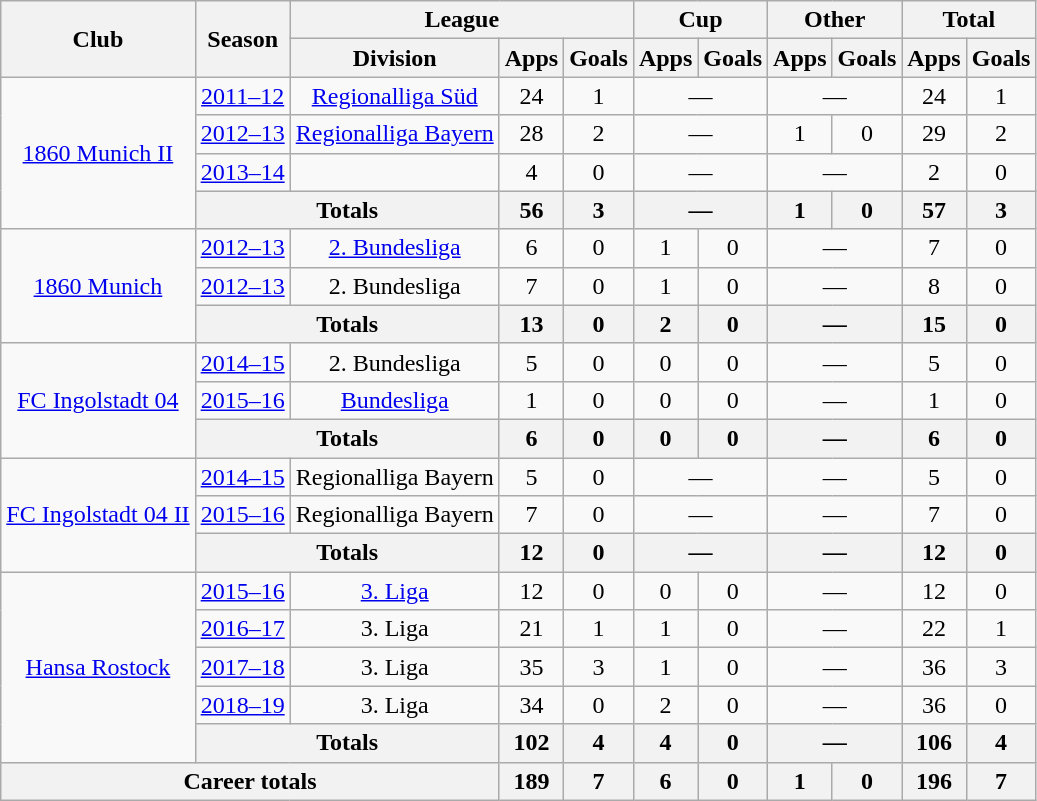<table class="wikitable" style="text-align: center">
<tr>
<th rowspan="2">Club</th>
<th rowspan="2">Season</th>
<th colspan="3">League</th>
<th colspan="2">Cup</th>
<th colspan="2">Other</th>
<th colspan="2">Total</th>
</tr>
<tr>
<th>Division</th>
<th>Apps</th>
<th>Goals</th>
<th>Apps</th>
<th>Goals</th>
<th>Apps</th>
<th>Goals</th>
<th>Apps</th>
<th>Goals</th>
</tr>
<tr>
<td rowspan="4"><a href='#'>1860 Munich II</a></td>
<td><a href='#'>2011–12</a></td>
<td><a href='#'>Regionalliga Süd</a></td>
<td>24</td>
<td>1</td>
<td colspan="2">—</td>
<td colspan="2">—</td>
<td>24</td>
<td>1</td>
</tr>
<tr>
<td><a href='#'>2012–13</a></td>
<td><a href='#'>Regionalliga Bayern</a></td>
<td>28</td>
<td>2</td>
<td colspan="2">—</td>
<td>1</td>
<td>0</td>
<td>29</td>
<td>2</td>
</tr>
<tr>
<td><a href='#'>2013–14</a></td>
<td></td>
<td>4</td>
<td>0</td>
<td colspan="2">—</td>
<td colspan="2">—</td>
<td>2</td>
<td>0</td>
</tr>
<tr>
<th colspan="2">Totals</th>
<th>56</th>
<th>3</th>
<th colspan="2">—</th>
<th>1</th>
<th>0</th>
<th>57</th>
<th>3</th>
</tr>
<tr>
<td rowspan="3"><a href='#'>1860 Munich</a></td>
<td><a href='#'>2012–13</a></td>
<td><a href='#'>2. Bundesliga</a></td>
<td>6</td>
<td>0</td>
<td>1</td>
<td>0</td>
<td colspan="2">—</td>
<td>7</td>
<td>0</td>
</tr>
<tr>
<td><a href='#'>2012–13</a></td>
<td>2. Bundesliga</td>
<td>7</td>
<td>0</td>
<td>1</td>
<td>0</td>
<td colspan="2">—</td>
<td>8</td>
<td>0</td>
</tr>
<tr>
<th colspan="2">Totals</th>
<th>13</th>
<th>0</th>
<th>2</th>
<th>0</th>
<th colspan="2">—</th>
<th>15</th>
<th>0</th>
</tr>
<tr>
<td rowspan="3"><a href='#'>FC Ingolstadt 04</a></td>
<td><a href='#'>2014–15</a></td>
<td>2. Bundesliga</td>
<td>5</td>
<td>0</td>
<td>0</td>
<td>0</td>
<td colspan="2">—</td>
<td>5</td>
<td>0</td>
</tr>
<tr>
<td><a href='#'>2015–16</a></td>
<td><a href='#'>Bundesliga</a></td>
<td>1</td>
<td>0</td>
<td>0</td>
<td>0</td>
<td colspan="2">—</td>
<td>1</td>
<td>0</td>
</tr>
<tr>
<th colspan="2">Totals</th>
<th>6</th>
<th>0</th>
<th>0</th>
<th>0</th>
<th colspan="2">—</th>
<th>6</th>
<th>0</th>
</tr>
<tr>
<td rowspan="3"><a href='#'>FC Ingolstadt 04 II</a></td>
<td><a href='#'>2014–15</a></td>
<td>Regionalliga Bayern</td>
<td>5</td>
<td>0</td>
<td colspan="2">—</td>
<td colspan="2">—</td>
<td>5</td>
<td>0</td>
</tr>
<tr>
<td><a href='#'>2015–16</a></td>
<td>Regionalliga Bayern</td>
<td>7</td>
<td>0</td>
<td colspan="2">—</td>
<td colspan="2">—</td>
<td>7</td>
<td>0</td>
</tr>
<tr>
<th colspan="2">Totals</th>
<th>12</th>
<th>0</th>
<th colspan="2">—</th>
<th colspan="2">—</th>
<th>12</th>
<th>0</th>
</tr>
<tr>
<td rowspan="5"><a href='#'>Hansa Rostock</a></td>
<td><a href='#'>2015–16</a></td>
<td><a href='#'>3. Liga</a></td>
<td>12</td>
<td>0</td>
<td>0</td>
<td>0</td>
<td colspan="2">—</td>
<td>12</td>
<td>0</td>
</tr>
<tr>
<td><a href='#'>2016–17</a></td>
<td>3. Liga</td>
<td>21</td>
<td>1</td>
<td>1</td>
<td>0</td>
<td colspan="2">—</td>
<td>22</td>
<td>1</td>
</tr>
<tr>
<td><a href='#'>2017–18</a></td>
<td>3. Liga</td>
<td>35</td>
<td>3</td>
<td>1</td>
<td>0</td>
<td colspan="2">—</td>
<td>36</td>
<td>3</td>
</tr>
<tr>
<td><a href='#'>2018–19</a></td>
<td>3. Liga</td>
<td>34</td>
<td>0</td>
<td>2</td>
<td>0</td>
<td colspan="2">—</td>
<td>36</td>
<td>0</td>
</tr>
<tr>
<th colspan="2">Totals</th>
<th>102</th>
<th>4</th>
<th>4</th>
<th>0</th>
<th colspan="2">—</th>
<th>106</th>
<th>4</th>
</tr>
<tr>
<th colspan="3">Career totals</th>
<th>189</th>
<th>7</th>
<th>6</th>
<th>0</th>
<th>1</th>
<th>0</th>
<th>196</th>
<th>7</th>
</tr>
</table>
